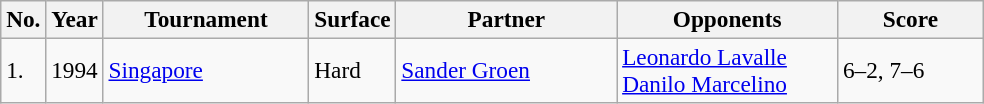<table class="sortable wikitable" style=font-size:97%>
<tr>
<th style="width:20px">No.</th>
<th style="width:30px">Year</th>
<th style="width:130px">Tournament</th>
<th style="width:50px">Surface</th>
<th style="width:140px">Partner</th>
<th style="width:140px">Opponents</th>
<th style="width:90px" class="unsortable">Score</th>
</tr>
<tr>
<td>1.</td>
<td>1994</td>
<td><a href='#'>Singapore</a></td>
<td>Hard</td>
<td> <a href='#'>Sander Groen</a></td>
<td> <a href='#'>Leonardo Lavalle</a><br> <a href='#'>Danilo Marcelino</a></td>
<td>6–2, 7–6</td>
</tr>
</table>
